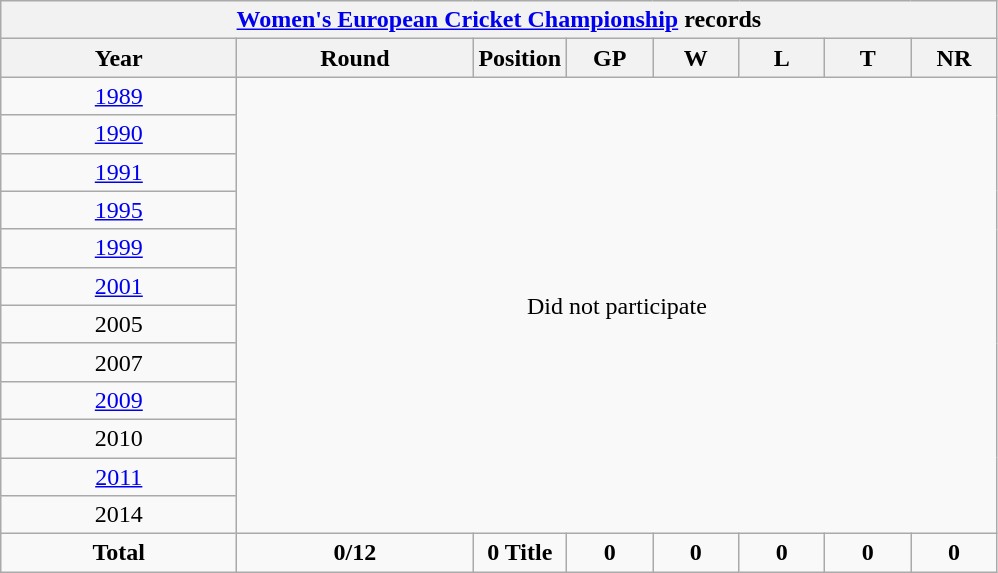<table class="wikitable" style="text-align: center; width=900px;">
<tr>
<th colspan=9><a href='#'>Women's European Cricket Championship</a> records</th>
</tr>
<tr>
<th width=150>Year</th>
<th width=150>Round</th>
<th width=50>Position</th>
<th width=50>GP</th>
<th width=50>W</th>
<th width=50>L</th>
<th width=50>T</th>
<th width=50>NR</th>
</tr>
<tr>
<td> <a href='#'>1989</a></td>
<td colspan=8 rowspan=12>Did not participate</td>
</tr>
<tr>
<td> <a href='#'>1990</a></td>
</tr>
<tr>
<td> <a href='#'>1991</a></td>
</tr>
<tr>
<td> <a href='#'>1995</a></td>
</tr>
<tr>
<td> <a href='#'>1999</a></td>
</tr>
<tr>
<td> <a href='#'>2001</a></td>
</tr>
<tr>
<td> 2005</td>
</tr>
<tr>
<td> 2007</td>
</tr>
<tr>
<td> <a href='#'>2009</a></td>
</tr>
<tr>
<td> 2010</td>
</tr>
<tr>
<td> <a href='#'>2011</a></td>
</tr>
<tr>
<td> 2014</td>
</tr>
<tr>
<td><strong>Total</strong></td>
<td><strong>0/12</strong></td>
<td><strong>0 Title</strong></td>
<td><strong>0</strong></td>
<td><strong>0</strong></td>
<td><strong>0</strong></td>
<td><strong>0</strong></td>
<td><strong>0</strong></td>
</tr>
</table>
